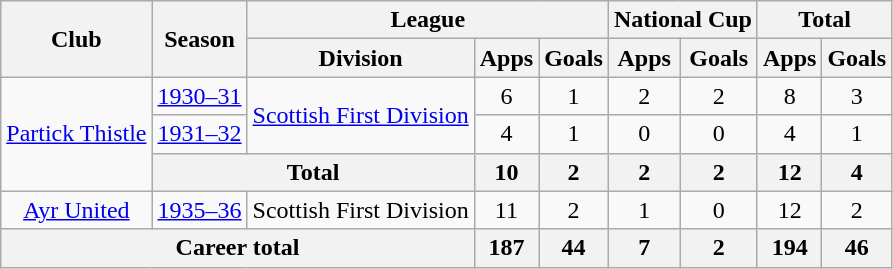<table class="wikitable" style="text-align: center;">
<tr>
<th rowspan="2">Club</th>
<th rowspan="2">Season</th>
<th colspan="3">League</th>
<th colspan="2">National Cup</th>
<th colspan="2">Total</th>
</tr>
<tr>
<th>Division</th>
<th>Apps</th>
<th>Goals</th>
<th>Apps</th>
<th>Goals</th>
<th>Apps</th>
<th>Goals</th>
</tr>
<tr>
<td rowspan="3"><a href='#'>Partick Thistle</a></td>
<td><a href='#'>1930–31</a></td>
<td rowspan="2"><a href='#'>Scottish First Division</a></td>
<td>6</td>
<td>1</td>
<td>2</td>
<td>2</td>
<td>8</td>
<td>3</td>
</tr>
<tr>
<td><a href='#'>1931–32</a></td>
<td>4</td>
<td>1</td>
<td>0</td>
<td>0</td>
<td>4</td>
<td>1</td>
</tr>
<tr>
<th colspan="2">Total</th>
<th>10</th>
<th>2</th>
<th>2</th>
<th>2</th>
<th>12</th>
<th>4</th>
</tr>
<tr>
<td><a href='#'>Ayr United</a></td>
<td><a href='#'>1935–36</a></td>
<td>Scottish First Division</td>
<td>11</td>
<td>2</td>
<td>1</td>
<td>0</td>
<td>12</td>
<td>2</td>
</tr>
<tr>
<th colspan="3">Career total</th>
<th>187</th>
<th>44</th>
<th>7</th>
<th>2</th>
<th>194</th>
<th>46</th>
</tr>
</table>
